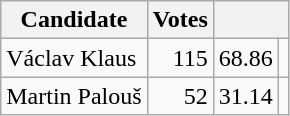<table class=wikitable style=text-align:right>
<tr>
<th>Candidate</th>
<th>Votes</th>
<th colspan=2></th>
</tr>
<tr>
<td align=left>Václav Klaus</td>
<td>115</td>
<td>68.86</td>
<td></td>
</tr>
<tr>
<td align=left>Martin Palouš</td>
<td>52</td>
<td>31.14</td>
<td></td>
</tr>
</table>
